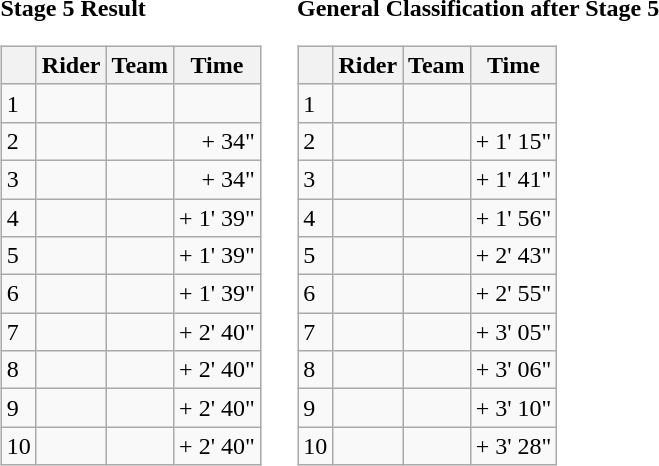<table>
<tr>
<td><strong>Stage 5 Result</strong><br><table class="wikitable">
<tr>
<th></th>
<th>Rider</th>
<th>Team</th>
<th>Time</th>
</tr>
<tr>
<td>1</td>
<td></td>
<td></td>
<td align="right"></td>
</tr>
<tr>
<td>2</td>
<td></td>
<td></td>
<td align="right">+ 34"</td>
</tr>
<tr>
<td>3</td>
<td></td>
<td></td>
<td align="right">+ 34"</td>
</tr>
<tr>
<td>4</td>
<td></td>
<td></td>
<td align="right">+ 1' 39"</td>
</tr>
<tr>
<td>5</td>
<td></td>
<td></td>
<td align="right">+ 1' 39"</td>
</tr>
<tr>
<td>6</td>
<td></td>
<td></td>
<td align="right">+ 1' 39"</td>
</tr>
<tr>
<td>7</td>
<td></td>
<td></td>
<td align="right">+ 2' 40"</td>
</tr>
<tr>
<td>8</td>
<td></td>
<td></td>
<td align="right">+ 2' 40"</td>
</tr>
<tr>
<td>9</td>
<td></td>
<td></td>
<td align="right">+ 2' 40"</td>
</tr>
<tr>
<td>10</td>
<td></td>
<td></td>
<td align="right">+ 2' 40"</td>
</tr>
</table>
</td>
<td></td>
<td><strong>General Classification after Stage 5</strong><br><table class="wikitable">
<tr>
<th></th>
<th>Rider</th>
<th>Team</th>
<th>Time</th>
</tr>
<tr>
<td>1</td>
<td> </td>
<td></td>
<td align="right"></td>
</tr>
<tr>
<td>2</td>
<td></td>
<td></td>
<td align="right">+ 1' 15"</td>
</tr>
<tr>
<td>3</td>
<td> </td>
<td></td>
<td align="right">+ 1' 41"</td>
</tr>
<tr>
<td>4</td>
<td></td>
<td></td>
<td align="right">+ 1' 56"</td>
</tr>
<tr>
<td>5</td>
<td></td>
<td></td>
<td align="right">+ 2' 43"</td>
</tr>
<tr>
<td>6</td>
<td></td>
<td></td>
<td align="right">+ 2' 55"</td>
</tr>
<tr>
<td>7</td>
<td></td>
<td></td>
<td align="right">+ 3' 05"</td>
</tr>
<tr>
<td>8</td>
<td></td>
<td></td>
<td align="right">+ 3' 06"</td>
</tr>
<tr>
<td>9</td>
<td></td>
<td></td>
<td align="right">+ 3' 10"</td>
</tr>
<tr>
<td>10</td>
<td></td>
<td></td>
<td align="right">+ 3' 28"</td>
</tr>
</table>
</td>
</tr>
</table>
